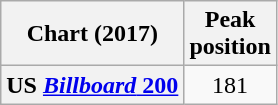<table class="wikitable plainrowheaders" style="text-align:center">
<tr>
<th scope="col">Chart (2017)</th>
<th scope="col">Peak<br> position</th>
</tr>
<tr>
<th scope="row">US <a href='#'><em>Billboard</em> 200</a></th>
<td>181</td>
</tr>
</table>
